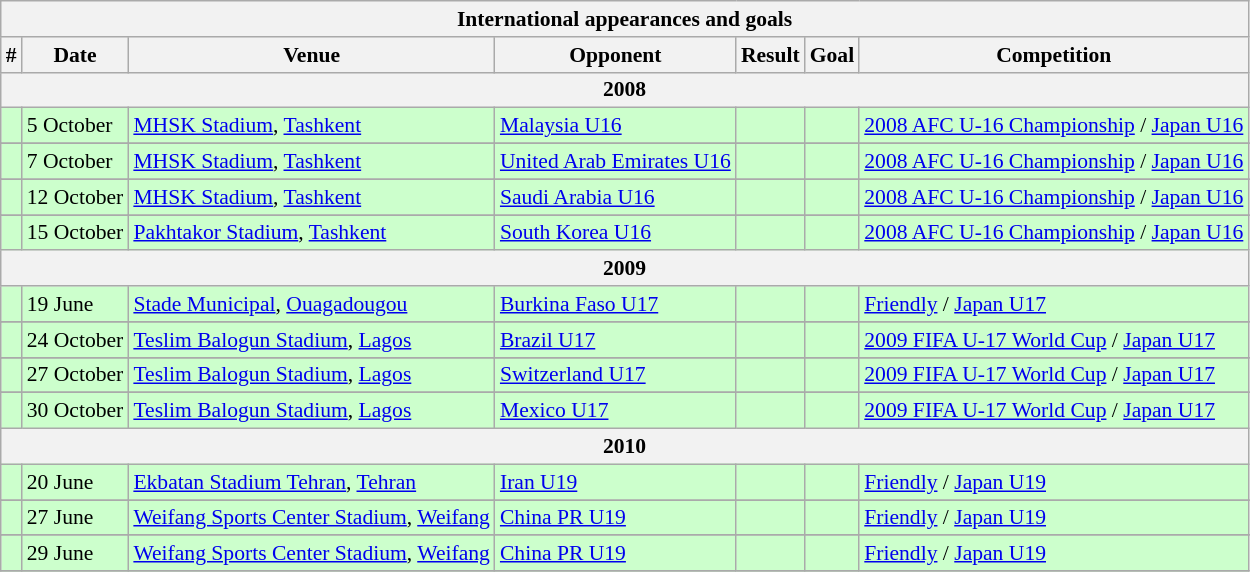<table class="wikitable collapsible collapsed" style="font-size:90%">
<tr>
<th colspan="7"><strong>International appearances and goals</strong></th>
</tr>
<tr>
<th>#</th>
<th>Date</th>
<th>Venue</th>
<th>Opponent</th>
<th>Result</th>
<th>Goal</th>
<th>Competition</th>
</tr>
<tr>
<th colspan="7"><strong>2008</strong></th>
</tr>
<tr style="background:#cfc;">
<td></td>
<td>5 October</td>
<td><a href='#'>MHSK Stadium</a>, <a href='#'>Tashkent</a></td>
<td> <a href='#'>Malaysia U16</a></td>
<td></td>
<td></td>
<td><a href='#'>2008 AFC U-16 Championship</a> / <a href='#'>Japan U16</a></td>
</tr>
<tr>
</tr>
<tr style="background:#cfc;">
<td></td>
<td>7 October</td>
<td><a href='#'>MHSK Stadium</a>, <a href='#'>Tashkent</a></td>
<td> <a href='#'>United Arab Emirates U16</a></td>
<td></td>
<td></td>
<td><a href='#'>2008 AFC U-16 Championship</a> / <a href='#'>Japan U16</a></td>
</tr>
<tr>
</tr>
<tr style="background:#cfc;">
<td></td>
<td>12 October</td>
<td><a href='#'>MHSK Stadium</a>, <a href='#'>Tashkent</a></td>
<td> <a href='#'>Saudi Arabia U16</a></td>
<td></td>
<td></td>
<td><a href='#'>2008 AFC U-16 Championship</a> / <a href='#'>Japan U16</a></td>
</tr>
<tr>
</tr>
<tr style="background:#cfc;">
<td></td>
<td>15 October</td>
<td><a href='#'>Pakhtakor Stadium</a>, <a href='#'>Tashkent</a></td>
<td> <a href='#'>South Korea U16</a></td>
<td></td>
<td></td>
<td><a href='#'>2008 AFC U-16 Championship</a> / <a href='#'>Japan U16</a></td>
</tr>
<tr>
<th colspan="7"><strong>2009</strong></th>
</tr>
<tr style="background:#cfc;">
<td></td>
<td>19 June</td>
<td><a href='#'>Stade Municipal</a>, <a href='#'>Ouagadougou</a></td>
<td> <a href='#'>Burkina Faso U17</a></td>
<td></td>
<td></td>
<td><a href='#'>Friendly</a> / <a href='#'>Japan U17</a></td>
</tr>
<tr>
</tr>
<tr style="background:#cfc;">
<td></td>
<td>24 October</td>
<td><a href='#'>Teslim Balogun Stadium</a>, <a href='#'>Lagos</a></td>
<td> <a href='#'>Brazil U17</a></td>
<td></td>
<td></td>
<td><a href='#'>2009 FIFA U-17 World Cup</a> / <a href='#'>Japan U17</a></td>
</tr>
<tr>
</tr>
<tr style="background:#cfc;">
<td></td>
<td>27 October</td>
<td><a href='#'>Teslim Balogun Stadium</a>, <a href='#'>Lagos</a></td>
<td> <a href='#'>Switzerland U17</a></td>
<td></td>
<td></td>
<td><a href='#'>2009 FIFA U-17 World Cup</a> / <a href='#'>Japan U17</a></td>
</tr>
<tr>
</tr>
<tr style="background:#cfc;">
<td></td>
<td>30 October</td>
<td><a href='#'>Teslim Balogun Stadium</a>, <a href='#'>Lagos</a></td>
<td> <a href='#'>Mexico U17</a></td>
<td></td>
<td></td>
<td><a href='#'>2009 FIFA U-17 World Cup</a> / <a href='#'>Japan U17</a></td>
</tr>
<tr>
<th colspan="7"><strong>2010</strong></th>
</tr>
<tr style="background:#cfc;">
<td></td>
<td>20 June</td>
<td><a href='#'>Ekbatan Stadium Tehran</a>, <a href='#'>Tehran</a></td>
<td> <a href='#'>Iran U19</a></td>
<td></td>
<td></td>
<td><a href='#'>Friendly</a> / <a href='#'>Japan U19</a></td>
</tr>
<tr>
</tr>
<tr style="background:#cfc;">
<td></td>
<td>27 June</td>
<td><a href='#'>Weifang Sports Center Stadium</a>, <a href='#'>Weifang</a></td>
<td> <a href='#'>China PR U19</a></td>
<td></td>
<td></td>
<td><a href='#'>Friendly</a> / <a href='#'>Japan U19</a></td>
</tr>
<tr>
</tr>
<tr style="background:#cfc;">
<td></td>
<td>29 June</td>
<td><a href='#'>Weifang Sports Center Stadium</a>, <a href='#'>Weifang</a></td>
<td> <a href='#'>China PR U19</a></td>
<td></td>
<td></td>
<td><a href='#'>Friendly</a> / <a href='#'>Japan U19</a></td>
</tr>
<tr>
</tr>
</table>
